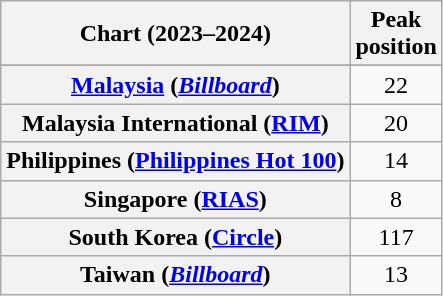<table class="wikitable plainrowheaders sortable" style="text-align:center">
<tr>
<th scope="col">Chart (2023–2024)</th>
<th scope="col">Peak<br>position</th>
</tr>
<tr>
</tr>
<tr>
</tr>
<tr>
<th scope="row"><a href='#'>Malaysia</a> (<em><a href='#'>Billboard</a></em>)</th>
<td>22</td>
</tr>
<tr>
<th scope="row">Malaysia International (<a href='#'>RIM</a>)</th>
<td>20</td>
</tr>
<tr>
<th scope="row">Philippines (<a href='#'>Philippines Hot 100</a>)</th>
<td>14</td>
</tr>
<tr>
<th scope="row">Singapore (<a href='#'>RIAS</a>)</th>
<td>8</td>
</tr>
<tr>
<th scope="row">South Korea (<a href='#'>Circle</a>)</th>
<td>117</td>
</tr>
<tr>
<th scope="row">Taiwan (<em><a href='#'>Billboard</a></em>)</th>
<td>13</td>
</tr>
</table>
